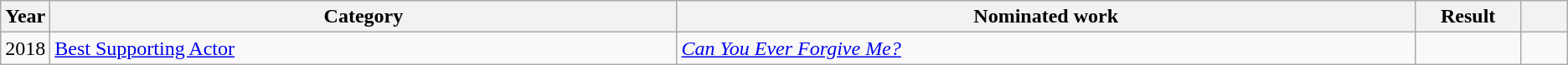<table class=wikitable>
<tr>
<th scope="col" style="width:1em;">Year</th>
<th scope="col" style="width:33em;">Category</th>
<th scope="col" style="width:39em;">Nominated work</th>
<th scope="col" style="width:5em;">Result</th>
<th scope="col" style="width:2em;"></th>
</tr>
<tr>
<td>2018</td>
<td><a href='#'>Best Supporting Actor</a></td>
<td><em><a href='#'>Can You Ever Forgive Me?</a></em></td>
<td></td>
<td style="text-align:center;"></td>
</tr>
</table>
